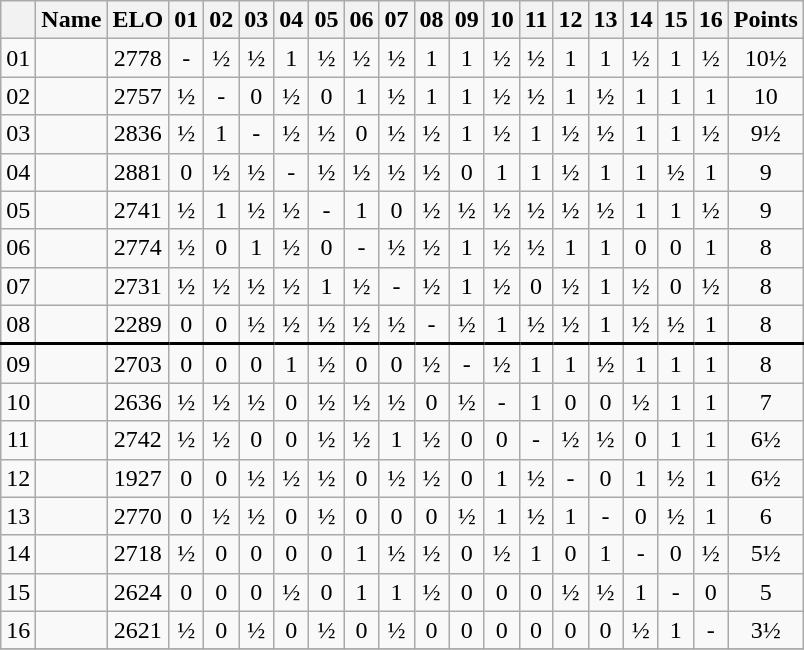<table class="wikitable" style="text-align:center;">
<tr>
<th></th>
<th>Name</th>
<th>ELO</th>
<th>01</th>
<th>02</th>
<th>03</th>
<th>04</th>
<th>05</th>
<th>06</th>
<th>07</th>
<th>08</th>
<th>09</th>
<th>10</th>
<th>11</th>
<th>12</th>
<th>13</th>
<th>14</th>
<th>15</th>
<th>16</th>
<th>Points</th>
</tr>
<tr>
<td>01</td>
<td style="text-align:left;" data-sort-value="Aronian"></td>
<td>2778</td>
<td>-</td>
<td>½</td>
<td>½</td>
<td>1</td>
<td>½</td>
<td>½</td>
<td>½</td>
<td>1</td>
<td>1</td>
<td>½</td>
<td>½</td>
<td>1</td>
<td>1</td>
<td>½</td>
<td>1</td>
<td>½</td>
<td>10½</td>
</tr>
<tr>
<td>02</td>
<td style="text-align:left;" data-sort-value="Artemiev"></td>
<td>2757</td>
<td>½</td>
<td>-</td>
<td>0</td>
<td>½</td>
<td>0</td>
<td>1</td>
<td>½</td>
<td>1</td>
<td>1</td>
<td>½</td>
<td>½</td>
<td>1</td>
<td>½</td>
<td>1</td>
<td>1</td>
<td>1</td>
<td>10</td>
</tr>
<tr>
<td>03</td>
<td style="text-align:left;" data-sort-value="Ding"></td>
<td>2836</td>
<td>½</td>
<td>1</td>
<td>-</td>
<td>½</td>
<td>½</td>
<td>0</td>
<td>½</td>
<td>½</td>
<td>1</td>
<td>½</td>
<td>1</td>
<td>½</td>
<td>½</td>
<td>1</td>
<td>1</td>
<td>½</td>
<td>9½</td>
</tr>
<tr>
<td>04</td>
<td style="text-align:left;" data-sort-value="Carlsen"></td>
<td>2881</td>
<td>0</td>
<td>½</td>
<td>½</td>
<td>-</td>
<td>½</td>
<td>½</td>
<td>½</td>
<td>½</td>
<td>0</td>
<td>1</td>
<td>1</td>
<td>½</td>
<td>1</td>
<td>1</td>
<td>½</td>
<td>1</td>
<td>9</td>
</tr>
<tr>
<td>05</td>
<td style="text-align:left;" data-sort-value="So"></td>
<td>2741</td>
<td>½</td>
<td>1</td>
<td>½</td>
<td>½</td>
<td>-</td>
<td>1</td>
<td>0</td>
<td>½</td>
<td>½</td>
<td>½</td>
<td>½</td>
<td>½</td>
<td>½</td>
<td>1</td>
<td>1</td>
<td>½</td>
<td>9</td>
</tr>
<tr>
<td>06</td>
<td style="text-align:left;" data-sort-value="Duda"></td>
<td>2774</td>
<td>½</td>
<td>0</td>
<td>1</td>
<td>½</td>
<td>0</td>
<td>-</td>
<td>½</td>
<td>½</td>
<td>1</td>
<td>½</td>
<td>½</td>
<td>1</td>
<td>1</td>
<td>0</td>
<td>0</td>
<td>1</td>
<td>8</td>
</tr>
<tr>
<td>07</td>
<td style="text-align:left;" data-sort-value="Giri"></td>
<td>2731</td>
<td>½</td>
<td>½</td>
<td>½</td>
<td>½</td>
<td>1</td>
<td>½</td>
<td>-</td>
<td>½</td>
<td>1</td>
<td>½</td>
<td>0</td>
<td>½</td>
<td>1</td>
<td>½</td>
<td>0</td>
<td>½</td>
<td>8</td>
</tr>
<tr>
<td>08</td>
<td style="text-align:left;" data-sort-value="Erigaisi"></td>
<td>2289</td>
<td>0</td>
<td>0</td>
<td>½</td>
<td>½</td>
<td>½</td>
<td>½</td>
<td>½</td>
<td>-</td>
<td>½</td>
<td>1</td>
<td>½</td>
<td>½</td>
<td>1</td>
<td>½</td>
<td>½</td>
<td>1</td>
<td>8</td>
</tr>
<tr>
<td style="border-top: 2px solid #000000;">09</td>
<td style="text-align:left;border-top: 2px solid #000000;" data-sort-value="Firouzja"></td>
<td style="border-top: 2px solid #000000;">2703</td>
<td style="border-top: 2px solid #000000;">0</td>
<td style="border-top: 2px solid #000000;">0</td>
<td style="border-top: 2px solid #000000;">0</td>
<td style="border-top: 2px solid #000000;">1</td>
<td style="border-top: 2px solid #000000;">½</td>
<td style="border-top: 2px solid #000000;">0</td>
<td style="border-top: 2px solid #000000;">0</td>
<td style="border-top: 2px solid #000000;">½</td>
<td style="border-top: 2px solid #000000;">-</td>
<td style="border-top: 2px solid #000000;">½</td>
<td style="border-top: 2px solid #000000;">1</td>
<td style="border-top: 2px solid #000000;">1</td>
<td style="border-top: 2px solid #000000;">½</td>
<td style="border-top: 2px solid #000000;">1</td>
<td style="border-top: 2px solid #000000;">1</td>
<td style="border-top: 2px solid #000000;">1</td>
<td style="border-top: 2px solid #000000;">8</td>
</tr>
<tr>
<td>10</td>
<td style="text-align:left;" data-sort-value="Gujrathi"></td>
<td>2636</td>
<td>½</td>
<td>½</td>
<td>½</td>
<td>0</td>
<td>½</td>
<td>½</td>
<td>½</td>
<td>0</td>
<td>½</td>
<td>-</td>
<td>1</td>
<td>0</td>
<td>0</td>
<td>½</td>
<td>1</td>
<td>1</td>
<td>7</td>
</tr>
<tr>
<td>11</td>
<td style="text-align:left;" data-sort-value="Svidler"></td>
<td>2742</td>
<td>½</td>
<td>½</td>
<td>0</td>
<td>0</td>
<td>½</td>
<td>½</td>
<td>1</td>
<td>½</td>
<td>0</td>
<td>0</td>
<td>-</td>
<td>½</td>
<td>½</td>
<td>0</td>
<td>1</td>
<td>1</td>
<td>6½</td>
</tr>
<tr>
<td>12</td>
<td style="text-align:left;" data-sort-value="Gukesh"></td>
<td>1927</td>
<td>0</td>
<td>0</td>
<td>½</td>
<td>½</td>
<td>½</td>
<td>0</td>
<td>½</td>
<td>½</td>
<td>0</td>
<td>1</td>
<td>½</td>
<td>-</td>
<td>0</td>
<td>1</td>
<td>½</td>
<td>1</td>
<td>6½</td>
</tr>
<tr>
<td>13</td>
<td style="text-align:left;" data-sort-value="Dubov"></td>
<td>2770</td>
<td>0</td>
<td>½</td>
<td>½</td>
<td>0</td>
<td>½</td>
<td>0</td>
<td>0</td>
<td>0</td>
<td>½</td>
<td>1</td>
<td>½</td>
<td>1</td>
<td>-</td>
<td>0</td>
<td>½</td>
<td>1</td>
<td>6</td>
</tr>
<tr>
<td>14</td>
<td style="text-align:left;" data-sort-value="Salem"></td>
<td>2718</td>
<td>½</td>
<td>0</td>
<td>0</td>
<td>0</td>
<td>0</td>
<td>1</td>
<td>½</td>
<td>½</td>
<td>0</td>
<td>½</td>
<td>1</td>
<td>0</td>
<td>1</td>
<td>-</td>
<td>0</td>
<td>½</td>
<td>5½</td>
</tr>
<tr>
<td>15</td>
<td style="text-align:left;" data-sort-value="Adhiban"></td>
<td>2624</td>
<td>0</td>
<td>0</td>
<td>0</td>
<td>½</td>
<td>0</td>
<td>1</td>
<td>1</td>
<td>½</td>
<td>0</td>
<td>0</td>
<td>0</td>
<td>½</td>
<td>½</td>
<td>1</td>
<td>-</td>
<td>0</td>
<td>5</td>
</tr>
<tr>
<td>16</td>
<td style="text-align:left;" data-sort-value="Hou"></td>
<td>2621</td>
<td>½</td>
<td>0</td>
<td>½</td>
<td>0</td>
<td>½</td>
<td>0</td>
<td>½</td>
<td>0</td>
<td>0</td>
<td>0</td>
<td>0</td>
<td>0</td>
<td>0</td>
<td>½</td>
<td>1</td>
<td>-</td>
<td>3½</td>
</tr>
<tr>
</tr>
</table>
